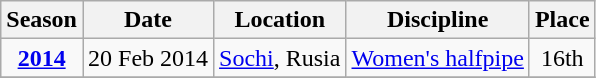<table class="wikitable">
<tr>
<th>Season</th>
<th>Date</th>
<th>Location</th>
<th>Discipline</th>
<th>Place</th>
</tr>
<tr>
<td align=center><strong><a href='#'>2014</a></strong></td>
<td align=right>20 Feb 2014</td>
<td> <a href='#'>Sochi</a>, Rusia</td>
<td align=center><a href='#'>Women's halfpipe</a></td>
<td align=center>16th</td>
</tr>
<tr>
</tr>
</table>
